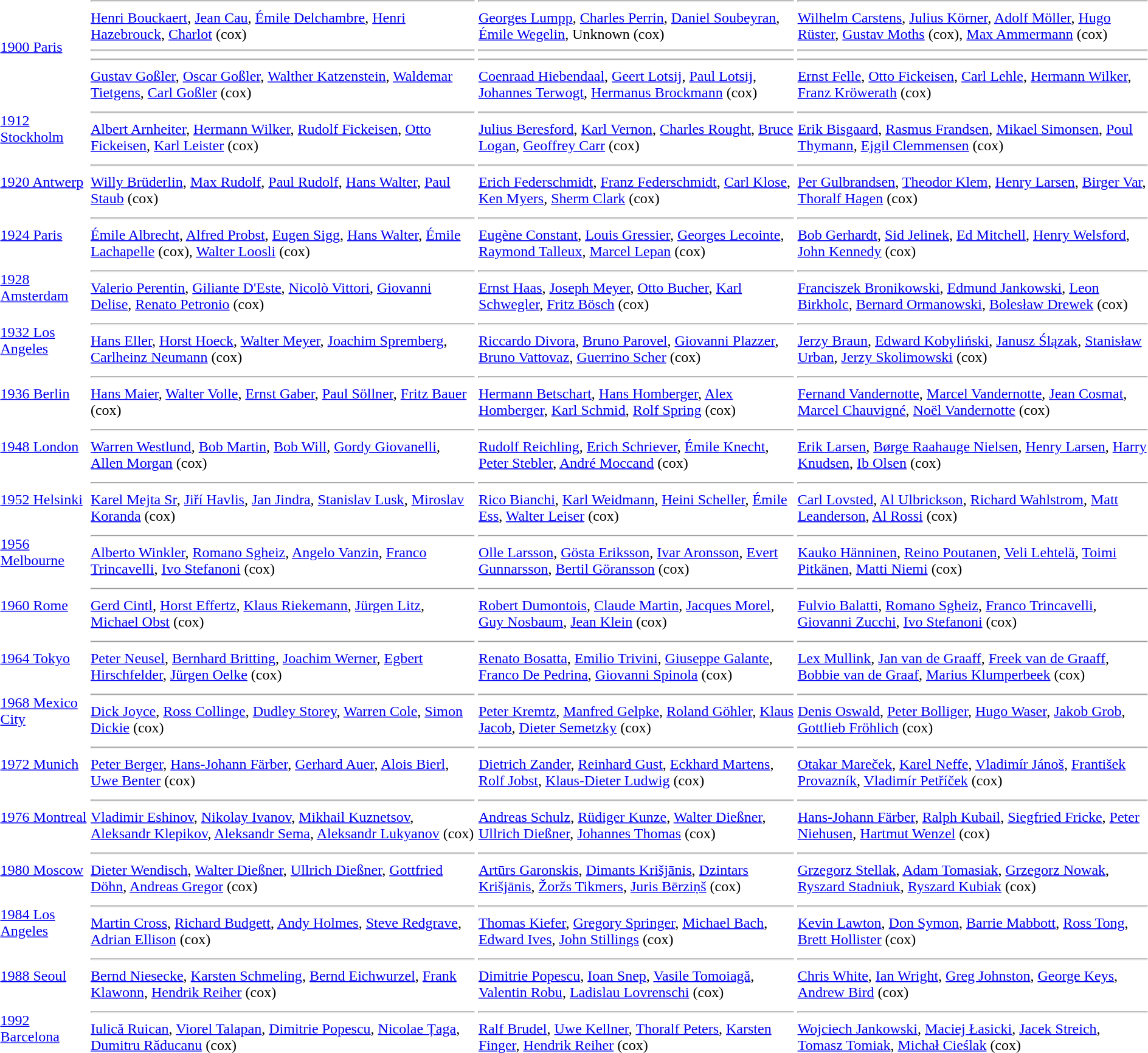<table>
<tr>
<td><a href='#'>1900 Paris</a><br></td>
<td><hr><a href='#'>Henri Bouckaert</a>, <a href='#'>Jean Cau</a>, <a href='#'>Émile Delchambre</a>, <a href='#'>Henri Hazebrouck</a>, <a href='#'>Charlot</a> (cox)<hr><hr><a href='#'>Gustav Goßler</a>, <a href='#'>Oscar Goßler</a>, <a href='#'>Walther Katzenstein</a>, <a href='#'>Waldemar Tietgens</a>, <a href='#'>Carl Goßler</a> (cox)</td>
<td><hr><a href='#'>Georges Lumpp</a>, <a href='#'>Charles Perrin</a>, <a href='#'>Daniel Soubeyran</a>, <a href='#'>Émile Wegelin</a>, Unknown (cox)<hr><hr><a href='#'>Coenraad Hiebendaal</a>, <a href='#'>Geert Lotsij</a>, <a href='#'>Paul Lotsij</a>, <a href='#'>Johannes Terwogt</a>, <a href='#'>Hermanus Brockmann</a> (cox)</td>
<td><hr><a href='#'>Wilhelm Carstens</a>, <a href='#'>Julius Körner</a>, <a href='#'>Adolf Möller</a>, <a href='#'>Hugo Rüster</a>, <a href='#'>Gustav Moths</a> (cox), <a href='#'>Max Ammermann</a> (cox)<hr><hr><a href='#'>Ernst Felle</a>, <a href='#'>Otto Fickeisen</a>, <a href='#'>Carl Lehle</a>, <a href='#'>Hermann Wilker</a>, <a href='#'>Franz Kröwerath</a> (cox)</td>
</tr>
<tr>
<td><a href='#'>1912 Stockholm</a><br></td>
<td><hr><a href='#'>Albert Arnheiter</a>, <a href='#'>Hermann Wilker</a>, <a href='#'>Rudolf Fickeisen</a>, <a href='#'>Otto Fickeisen</a>, <a href='#'>Karl Leister</a> (cox)</td>
<td><hr><a href='#'>Julius Beresford</a>, <a href='#'>Karl Vernon</a>, <a href='#'>Charles Rought</a>, <a href='#'>Bruce Logan</a>, <a href='#'>Geoffrey Carr</a> (cox)</td>
<td><hr><a href='#'>Erik Bisgaard</a>, <a href='#'>Rasmus Frandsen</a>, <a href='#'>Mikael Simonsen</a>, <a href='#'>Poul Thymann</a>, <a href='#'>Ejgil Clemmensen</a> (cox)</td>
</tr>
<tr>
<td><a href='#'>1920 Antwerp</a><br></td>
<td><hr><a href='#'>Willy Brüderlin</a>, <a href='#'>Max Rudolf</a>, <a href='#'>Paul Rudolf</a>, <a href='#'>Hans Walter</a>, <a href='#'>Paul Staub</a> (cox)</td>
<td><hr><a href='#'>Erich Federschmidt</a>, <a href='#'>Franz Federschmidt</a>, <a href='#'>Carl Klose</a>, <a href='#'>Ken Myers</a>, <a href='#'>Sherm Clark</a> (cox)</td>
<td><hr><a href='#'>Per Gulbrandsen</a>, <a href='#'>Theodor Klem</a>, <a href='#'>Henry Larsen</a>, <a href='#'>Birger Var</a>, <a href='#'>Thoralf Hagen</a> (cox)</td>
</tr>
<tr>
<td><a href='#'>1924 Paris</a><br></td>
<td><hr><a href='#'>Émile Albrecht</a>, <a href='#'>Alfred Probst</a>, <a href='#'>Eugen Sigg</a>, <a href='#'>Hans Walter</a>, <a href='#'>Émile Lachapelle</a> (cox), <a href='#'>Walter Loosli</a> (cox)</td>
<td><hr><a href='#'>Eugène Constant</a>, <a href='#'>Louis Gressier</a>, <a href='#'>Georges Lecointe</a>, <a href='#'>Raymond Talleux</a>, <a href='#'>Marcel Lepan</a> (cox)</td>
<td><hr><a href='#'>Bob Gerhardt</a>, <a href='#'>Sid Jelinek</a>, <a href='#'>Ed Mitchell</a>, <a href='#'>Henry Welsford</a>, <a href='#'>John Kennedy</a> (cox)</td>
</tr>
<tr>
<td><a href='#'>1928 Amsterdam</a><br></td>
<td><hr><a href='#'>Valerio Perentin</a>, <a href='#'>Giliante D'Este</a>, <a href='#'>Nicolò Vittori</a>, <a href='#'>Giovanni Delise</a>, <a href='#'>Renato Petronio</a> (cox)</td>
<td><hr><a href='#'>Ernst Haas</a>, <a href='#'>Joseph Meyer</a>, <a href='#'>Otto Bucher</a>, <a href='#'>Karl Schwegler</a>, <a href='#'>Fritz Bösch</a> (cox)</td>
<td><hr><a href='#'>Franciszek Bronikowski</a>, <a href='#'>Edmund Jankowski</a>, <a href='#'>Leon Birkholc</a>, <a href='#'>Bernard Ormanowski</a>, <a href='#'>Bolesław Drewek</a> (cox)</td>
</tr>
<tr>
<td><a href='#'>1932 Los Angeles</a><br></td>
<td><hr><a href='#'>Hans Eller</a>, <a href='#'>Horst Hoeck</a>, <a href='#'>Walter Meyer</a>, <a href='#'>Joachim Spremberg</a>, <a href='#'>Carlheinz Neumann</a> (cox)</td>
<td><hr><a href='#'>Riccardo Divora</a>, <a href='#'>Bruno Parovel</a>, <a href='#'>Giovanni Plazzer</a>, <a href='#'>Bruno Vattovaz</a>, <a href='#'>Guerrino Scher</a> (cox)</td>
<td><hr><a href='#'>Jerzy Braun</a>, <a href='#'>Edward Kobyliński</a>, <a href='#'>Janusz Ślązak</a>, <a href='#'>Stanisław Urban</a>, <a href='#'>Jerzy Skolimowski</a> (cox)</td>
</tr>
<tr>
<td><a href='#'>1936 Berlin</a><br></td>
<td><hr><a href='#'>Hans Maier</a>, <a href='#'>Walter Volle</a>, <a href='#'>Ernst Gaber</a>, <a href='#'>Paul Söllner</a>, <a href='#'>Fritz Bauer</a> (cox)</td>
<td><hr><a href='#'>Hermann Betschart</a>, <a href='#'>Hans Homberger</a>, <a href='#'>Alex Homberger</a>, <a href='#'>Karl Schmid</a>, <a href='#'>Rolf Spring</a> (cox)</td>
<td><hr><a href='#'>Fernand Vandernotte</a>, <a href='#'>Marcel Vandernotte</a>, <a href='#'>Jean Cosmat</a>, <a href='#'>Marcel Chauvigné</a>, <a href='#'>Noël Vandernotte</a> (cox)</td>
</tr>
<tr>
<td><a href='#'>1948 London</a><br></td>
<td><hr><a href='#'>Warren Westlund</a>, <a href='#'>Bob Martin</a>, <a href='#'>Bob Will</a>, <a href='#'>Gordy Giovanelli</a>, <a href='#'>Allen Morgan</a> (cox)</td>
<td><hr><a href='#'>Rudolf Reichling</a>, <a href='#'>Erich Schriever</a>, <a href='#'>Émile Knecht</a>, <a href='#'>Peter Stebler</a>, <a href='#'>André Moccand</a> (cox)</td>
<td><hr><a href='#'>Erik Larsen</a>, <a href='#'>Børge Raahauge Nielsen</a>, <a href='#'>Henry Larsen</a>, <a href='#'>Harry Knudsen</a>, <a href='#'>Ib Olsen</a> (cox)</td>
</tr>
<tr>
<td><a href='#'>1952 Helsinki</a><br></td>
<td><hr><a href='#'>Karel Mejta Sr</a>, <a href='#'>Jiří Havlis</a>, <a href='#'>Jan Jindra</a>, <a href='#'>Stanislav Lusk</a>, <a href='#'>Miroslav Koranda</a> (cox)</td>
<td><hr><a href='#'>Rico Bianchi</a>, <a href='#'>Karl Weidmann</a>, <a href='#'>Heini Scheller</a>, <a href='#'>Émile Ess</a>, <a href='#'>Walter Leiser</a> (cox)</td>
<td><hr><a href='#'>Carl Lovsted</a>, <a href='#'>Al Ulbrickson</a>, <a href='#'>Richard Wahlstrom</a>, <a href='#'>Matt Leanderson</a>, <a href='#'>Al Rossi</a> (cox)</td>
</tr>
<tr>
<td><a href='#'>1956 Melbourne</a><br></td>
<td><hr><a href='#'>Alberto Winkler</a>, <a href='#'>Romano Sgheiz</a>, <a href='#'>Angelo Vanzin</a>, <a href='#'>Franco Trincavelli</a>, <a href='#'>Ivo Stefanoni</a> (cox)</td>
<td><hr><a href='#'>Olle Larsson</a>, <a href='#'>Gösta Eriksson</a>, <a href='#'>Ivar Aronsson</a>, <a href='#'>Evert Gunnarsson</a>, <a href='#'>Bertil Göransson</a> (cox)</td>
<td><hr><a href='#'>Kauko Hänninen</a>, <a href='#'>Reino Poutanen</a>, <a href='#'>Veli Lehtelä</a>, <a href='#'>Toimi Pitkänen</a>, <a href='#'>Matti Niemi</a> (cox)</td>
</tr>
<tr>
<td><a href='#'>1960 Rome</a><br></td>
<td><hr><a href='#'>Gerd Cintl</a>, <a href='#'>Horst Effertz</a>, <a href='#'>Klaus Riekemann</a>, <a href='#'>Jürgen Litz</a>, <a href='#'>Michael Obst</a> (cox)</td>
<td><hr><a href='#'>Robert Dumontois</a>, <a href='#'>Claude Martin</a>, <a href='#'>Jacques Morel</a>, <a href='#'>Guy Nosbaum</a>, <a href='#'>Jean Klein</a> (cox)</td>
<td><hr><a href='#'>Fulvio Balatti</a>, <a href='#'>Romano Sgheiz</a>, <a href='#'>Franco Trincavelli</a>, <a href='#'>Giovanni Zucchi</a>, <a href='#'>Ivo Stefanoni</a> (cox)</td>
</tr>
<tr>
<td><a href='#'>1964 Tokyo</a><br></td>
<td><hr><a href='#'>Peter Neusel</a>, <a href='#'>Bernhard Britting</a>, <a href='#'>Joachim Werner</a>, <a href='#'>Egbert Hirschfelder</a>, <a href='#'>Jürgen Oelke</a> (cox)</td>
<td><hr><a href='#'>Renato Bosatta</a>, <a href='#'>Emilio Trivini</a>, <a href='#'>Giuseppe Galante</a>, <a href='#'>Franco De Pedrina</a>, <a href='#'>Giovanni Spinola</a> (cox)</td>
<td><hr><a href='#'>Lex Mullink</a>, <a href='#'>Jan van de Graaff</a>, <a href='#'>Freek van de Graaff</a>, <a href='#'>Bobbie van de Graaf</a>, <a href='#'>Marius Klumperbeek</a> (cox)</td>
</tr>
<tr>
<td><a href='#'>1968 Mexico City</a><br></td>
<td><hr><a href='#'>Dick Joyce</a>, <a href='#'>Ross Collinge</a>, <a href='#'>Dudley Storey</a>, <a href='#'>Warren Cole</a>, <a href='#'>Simon Dickie</a> (cox)</td>
<td><hr><a href='#'>Peter Kremtz</a>, <a href='#'>Manfred Gelpke</a>, <a href='#'>Roland Göhler</a>, <a href='#'>Klaus Jacob</a>, <a href='#'>Dieter Semetzky</a> (cox)</td>
<td><hr><a href='#'>Denis Oswald</a>, <a href='#'>Peter Bolliger</a>, <a href='#'>Hugo Waser</a>, <a href='#'>Jakob Grob</a>, <a href='#'>Gottlieb Fröhlich</a> (cox)</td>
</tr>
<tr>
<td><a href='#'>1972 Munich</a><br></td>
<td><hr><a href='#'>Peter Berger</a>, <a href='#'>Hans-Johann Färber</a>, <a href='#'>Gerhard Auer</a>, <a href='#'>Alois Bierl</a>, <a href='#'>Uwe Benter</a> (cox)</td>
<td><hr><a href='#'>Dietrich Zander</a>, <a href='#'>Reinhard Gust</a>, <a href='#'>Eckhard Martens</a>, <a href='#'>Rolf Jobst</a>, <a href='#'>Klaus-Dieter Ludwig</a> (cox)</td>
<td><hr><a href='#'>Otakar Mareček</a>, <a href='#'>Karel Neffe</a>, <a href='#'>Vladimír Jánoš</a>, <a href='#'>František Provazník</a>, <a href='#'>Vladimír Petříček</a> (cox)</td>
</tr>
<tr>
<td><a href='#'>1976 Montreal</a><br></td>
<td><hr><a href='#'>Vladimir Eshinov</a>, <a href='#'>Nikolay Ivanov</a>, <a href='#'>Mikhail Kuznetsov</a>, <a href='#'>Aleksandr Klepikov</a>, <a href='#'>Aleksandr Sema</a>, <a href='#'>Aleksandr Lukyanov</a> (cox)</td>
<td><hr><a href='#'>Andreas Schulz</a>, <a href='#'>Rüdiger Kunze</a>, <a href='#'>Walter Dießner</a>, <a href='#'>Ullrich Dießner</a>, <a href='#'>Johannes Thomas</a> (cox)</td>
<td><hr><a href='#'>Hans-Johann Färber</a>, <a href='#'>Ralph Kubail</a>, <a href='#'>Siegfried Fricke</a>, <a href='#'>Peter Niehusen</a>, <a href='#'>Hartmut Wenzel</a> (cox)</td>
</tr>
<tr>
<td><a href='#'>1980 Moscow</a><br></td>
<td><hr><a href='#'>Dieter Wendisch</a>, <a href='#'>Walter Dießner</a>, <a href='#'>Ullrich Dießner</a>, <a href='#'>Gottfried Döhn</a>, <a href='#'>Andreas Gregor</a> (cox)</td>
<td><hr><a href='#'>Artūrs Garonskis</a>, <a href='#'>Dimants Krišjānis</a>, <a href='#'>Dzintars Krišjānis</a>, <a href='#'>Žoržs Tikmers</a>, <a href='#'>Juris Bērziņš</a> (cox)</td>
<td><hr><a href='#'>Grzegorz Stellak</a>, <a href='#'>Adam Tomasiak</a>, <a href='#'>Grzegorz Nowak</a>, <a href='#'>Ryszard Stadniuk</a>, <a href='#'>Ryszard Kubiak</a> (cox)</td>
</tr>
<tr>
<td><a href='#'>1984 Los Angeles</a><br></td>
<td><hr><a href='#'>Martin Cross</a>, <a href='#'>Richard Budgett</a>, <a href='#'>Andy Holmes</a>, <a href='#'>Steve Redgrave</a>, <a href='#'>Adrian Ellison</a> (cox)</td>
<td><hr><a href='#'>Thomas Kiefer</a>, <a href='#'>Gregory Springer</a>, <a href='#'>Michael Bach</a>, <a href='#'>Edward Ives</a>, <a href='#'>John Stillings</a> (cox)</td>
<td><hr><a href='#'>Kevin Lawton</a>, <a href='#'>Don Symon</a>, <a href='#'>Barrie Mabbott</a>, <a href='#'>Ross Tong</a>, <a href='#'>Brett Hollister</a> (cox)</td>
</tr>
<tr>
<td><a href='#'>1988 Seoul</a><br></td>
<td><hr><a href='#'>Bernd Niesecke</a>, <a href='#'>Karsten Schmeling</a>, <a href='#'>Bernd Eichwurzel</a>, <a href='#'>Frank Klawonn</a>, <a href='#'>Hendrik Reiher</a> (cox)</td>
<td><hr><a href='#'>Dimitrie Popescu</a>, <a href='#'>Ioan Snep</a>, <a href='#'>Vasile Tomoiagă</a>, <a href='#'>Valentin Robu</a>, <a href='#'>Ladislau Lovrenschi</a> (cox)</td>
<td><hr><a href='#'>Chris White</a>, <a href='#'>Ian Wright</a>, <a href='#'>Greg Johnston</a>, <a href='#'>George Keys</a>, <a href='#'>Andrew Bird</a> (cox)</td>
</tr>
<tr>
<td><a href='#'>1992 Barcelona</a><br></td>
<td><hr><a href='#'>Iulică Ruican</a>, <a href='#'>Viorel Talapan</a>, <a href='#'>Dimitrie Popescu</a>, <a href='#'>Nicolae Țaga</a>, <a href='#'>Dumitru Răducanu</a> (cox)</td>
<td><hr><a href='#'>Ralf Brudel</a>, <a href='#'>Uwe Kellner</a>, <a href='#'>Thoralf Peters</a>, <a href='#'>Karsten Finger</a>, <a href='#'>Hendrik Reiher</a> (cox)</td>
<td><hr><a href='#'>Wojciech Jankowski</a>, <a href='#'>Maciej Łasicki</a>, <a href='#'>Jacek Streich</a>, <a href='#'>Tomasz Tomiak</a>, <a href='#'>Michał Cieślak</a> (cox)</td>
</tr>
</table>
